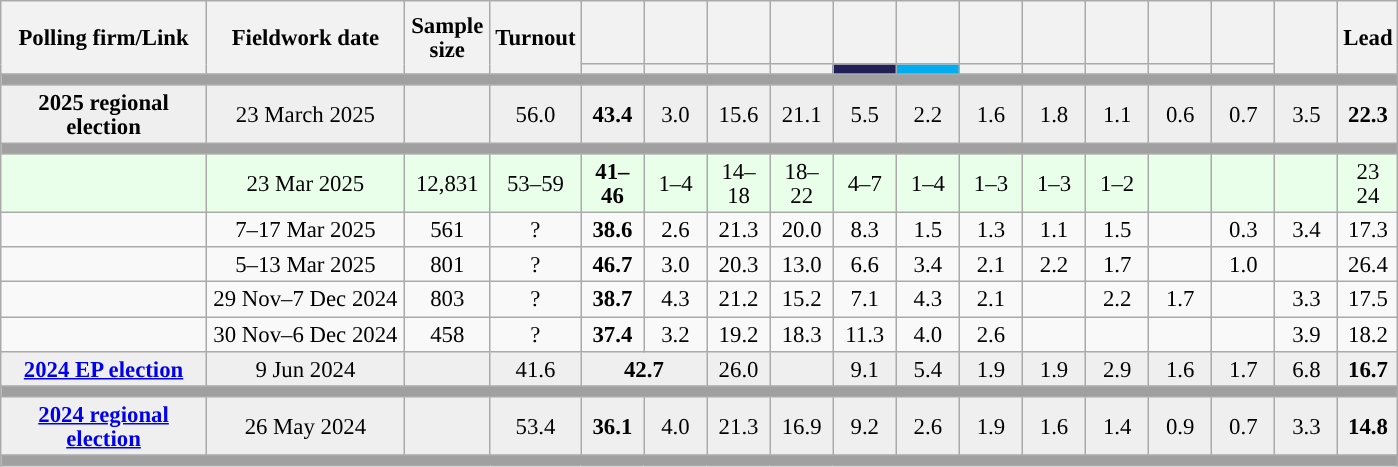<table class="wikitable collapsible sortable" style="text-align:center; font-size:95%; line-height:16px;">
<tr style="height:42px;">
<th rowspan="2" style="width:130px;">Polling firm/Link</th>
<th rowspan="2" style="width:125px;">Fieldwork date</th>
<th rowspan="2" class="unsortable" style="width:50px;">Sample size</th>
<th rowspan="2" class="unsortable" style="width:45px;">Turnout</th>
<th class="unsortable" style="width:35px;"></th>
<th class="unsortable" style="width:35px;"></th>
<th class="unsortable" style="width:35px;"></th>
<th class="unsortable" style="width:35px;"></th>
<th class="unsortable" style="width:35px;"></th>
<th class="unsortable" style="width:35px;"></th>
<th class="unsortable" style="width:35px;"></th>
<th class="unsortable" style="width:35px;"></th>
<th class="unsortable" style="width:35px;"></th>
<th class="unsortable" style="width:35px;"></th>
<th class="unsortable" style="width:35px;"></th>
<th rowspan="2" class="unsortable" style="width:35px;"></th>
<th rowspan="2" class="unsortable" style="width:30px;">Lead</th>
</tr>
<tr>
<th class="unsortable" style="background:"></th>
<th class="unsortable" style="background:"></th>
<th class="unsortable" style="background:"></th>
<th class="unsortable" style="background:"></th>
<th class="unsortable" style="background:#202056;"></th>
<th class="unsortable" style="background:#00ADEF;"></th>
<th class="unsortable" style="background:"></th>
<th class="unsortable" style="background:"></th>
<th class="unsortable" style="background:"></th>
<th class="unsortable" style="background:"></th>
<th class="unsortable" style="background:"></th>
</tr>
<tr>
</tr>
<tr>
<td colspan="17" style="background:#A0A0A0"></td>
</tr>
<tr style="background:#EFEFEF;">
<td><strong>2025 regional election</strong></td>
<td data-sort-value="2024-05-26">23 March 2025</td>
<td></td>
<td>56.0</td>
<td><strong>43.4</strong><br></td>
<td>3.0<br></td>
<td>15.6<br></td>
<td>21.1<br></td>
<td>5.5<br></td>
<td>2.2<br></td>
<td>1.6<br></td>
<td>1.8<br></td>
<td>1.1<br></td>
<td>0.6<br></td>
<td>0.7<br></td>
<td>3.5<br></td>
<td style="background:"><strong>22.3</strong></td>
</tr>
<tr>
<td colspan="17" style="background:#A0A0A0"></td>
</tr>
<tr style="background:#EAFFEA">
<td></td>
<td>23 Mar 2025</td>
<td>12,831</td>
<td>53–59</td>
<td><strong>41–46</strong><br></td>
<td>1–4<br></td>
<td>14–18<br></td>
<td>18–22<br></td>
<td>4–7<br></td>
<td>1–4<br></td>
<td>1–3<br></td>
<td>1–3<br></td>
<td>1–2<br></td>
<td></td>
<td></td>
<td></td>
<td style="background:">23<br>24</td>
</tr>
<tr>
<td></td>
<td>7–17 Mar 2025</td>
<td>561</td>
<td>?</td>
<td><strong>38.6</strong><br></td>
<td>2.6<br></td>
<td>21.3<br></td>
<td>20.0<br></td>
<td>8.3<br></td>
<td>1.5<br></td>
<td>1.3<br></td>
<td>1.1<br></td>
<td>1.5<br></td>
<td></td>
<td>0.3<br></td>
<td>3.4<br></td>
<td style="background:">17.3</td>
</tr>
<tr>
<td></td>
<td>5–13 Mar 2025</td>
<td>801</td>
<td>?</td>
<td><strong>46.7</strong><br></td>
<td>3.0<br></td>
<td>20.3<br></td>
<td>13.0<br></td>
<td>6.6<br></td>
<td>3.4<br></td>
<td>2.1<br></td>
<td>2.2<br></td>
<td>1.7<br></td>
<td></td>
<td>1.0<br></td>
<td></td>
<td style="background:">26.4</td>
</tr>
<tr>
<td></td>
<td>29 Nov–7 Dec 2024</td>
<td>803</td>
<td>?</td>
<td><strong>38.7</strong><br></td>
<td>4.3<br></td>
<td>21.2<br></td>
<td>15.2<br></td>
<td>7.1<br></td>
<td>4.3<br></td>
<td>2.1<br></td>
<td></td>
<td>2.2<br></td>
<td>1.7<br></td>
<td></td>
<td>3.3<br></td>
<td style="background:">17.5</td>
</tr>
<tr>
<td></td>
<td>30 Nov–6 Dec 2024</td>
<td>458</td>
<td>?</td>
<td><strong>37.4</strong><br></td>
<td>3.2<br></td>
<td>19.2<br></td>
<td>18.3<br></td>
<td>11.3<br></td>
<td>4.0<br></td>
<td>2.6<br></td>
<td></td>
<td></td>
<td></td>
<td></td>
<td>3.9<br></td>
<td style="background:">18.2</td>
</tr>
<tr style="background:#EFEFEF;">
<td><a href='#'><strong>2024 EP election</strong></a></td>
<td>9 Jun 2024</td>
<td></td>
<td>41.6</td>
<td colspan="2" ><strong>42.7</strong><br></td>
<td>26.0<br></td>
<td></td>
<td>9.1<br></td>
<td>5.4<br></td>
<td>1.9<br></td>
<td>1.9<br></td>
<td>2.9<br></td>
<td>1.6<br></td>
<td>1.7<br></td>
<td>6.8<br></td>
<td style="background:"><strong>16.7</strong></td>
</tr>
<tr>
<td colspan="17" style="background:#A0A0A0"></td>
</tr>
<tr style="background:#EFEFEF;">
<td><strong><a href='#'>2024 regional election</a></strong></td>
<td data-sort-value="2024-05-26">26 May 2024</td>
<td></td>
<td>53.4</td>
<td><strong>36.1</strong><br></td>
<td>4.0<br></td>
<td>21.3<br></td>
<td>16.9<br></td>
<td>9.2<br></td>
<td>2.6<br></td>
<td>1.9<br></td>
<td>1.6<br></td>
<td>1.4<br></td>
<td>0.9<br></td>
<td>0.7<br></td>
<td>3.3<br></td>
<td style="background:"><strong>14.8</strong></td>
</tr>
<tr>
<td colspan="17" style="background:#A0A0A0"></td>
</tr>
</table>
